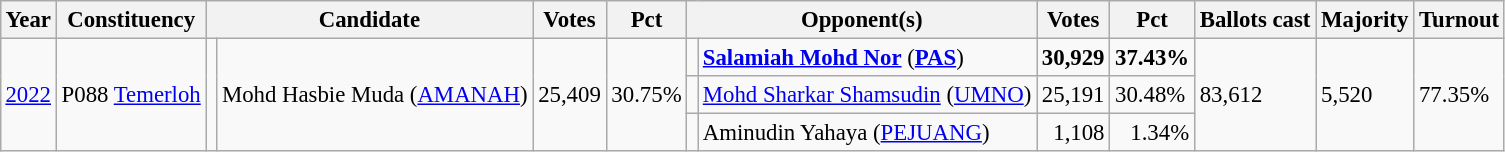<table class="wikitable" style="margin:0.5em ; font-size:95%">
<tr>
<th>Year</th>
<th>Constituency</th>
<th colspan=2>Candidate</th>
<th>Votes</th>
<th>Pct</th>
<th colspan=2>Opponent(s)</th>
<th>Votes</th>
<th>Pct</th>
<th>Ballots cast</th>
<th>Majority</th>
<th>Turnout</th>
</tr>
<tr>
<td rowspan=3><a href='#'>2022</a></td>
<td rowspan=3>P088 <a href='#'>Temerloh</a></td>
<td rowspan=3 ></td>
<td rowspan=3>Mohd Hasbie Muda (<a href='#'>AMANAH</a>)</td>
<td rowspan=3 align=right>25,409</td>
<td rowspan=3>30.75%</td>
<td bgcolor=></td>
<td><strong><a href='#'>Salamiah Mohd Nor</a></strong> (<a href='#'><strong>PAS</strong></a>)</td>
<td align=right><strong>30,929</strong></td>
<td><strong>37.43%</strong></td>
<td rowspan=3>83,612</td>
<td rowspan=3>5,520</td>
<td rowspan=3>77.35%</td>
</tr>
<tr>
<td></td>
<td><a href='#'>Mohd Sharkar Shamsudin</a> (<a href='#'>UMNO</a>)</td>
<td align=right>25,191</td>
<td>30.48%</td>
</tr>
<tr>
<td bgcolor=></td>
<td>Aminudin Yahaya (<a href='#'>PEJUANG</a>)</td>
<td align=right>1,108</td>
<td align=right>1.34%</td>
</tr>
</table>
